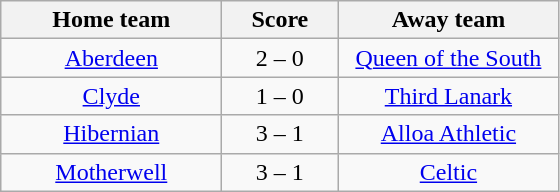<table class="wikitable" style="text-align: center">
<tr>
<th width=140>Home team</th>
<th width=70>Score</th>
<th width=140>Away team</th>
</tr>
<tr>
<td><a href='#'>Aberdeen</a></td>
<td>2 – 0</td>
<td><a href='#'>Queen of the South</a></td>
</tr>
<tr>
<td><a href='#'>Clyde</a></td>
<td>1 – 0</td>
<td><a href='#'>Third Lanark</a></td>
</tr>
<tr>
<td><a href='#'>Hibernian</a></td>
<td>3 – 1</td>
<td><a href='#'>Alloa Athletic</a></td>
</tr>
<tr>
<td><a href='#'>Motherwell</a></td>
<td>3 – 1</td>
<td><a href='#'>Celtic</a></td>
</tr>
</table>
